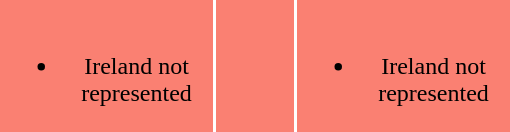<table>
<tr align=center bgcolor="#FA8072">
<td width="140" valign="top"><br><ul><li>Ireland not represented</li></ul></td>
<td width="50"> </td>
<td width="140" valign="top"><br><ul><li>Ireland not represented</li></ul></td>
</tr>
</table>
